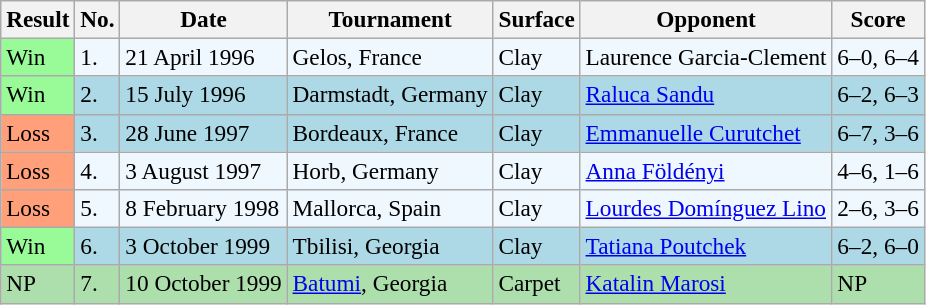<table class="sortable wikitable" style=font-size:97%>
<tr>
<th>Result</th>
<th>No.</th>
<th>Date</th>
<th>Tournament</th>
<th>Surface</th>
<th>Opponent</th>
<th>Score</th>
</tr>
<tr bgcolor="#f0f8ff">
<td style="background:#98fb98;">Win</td>
<td>1.</td>
<td>21 April 1996</td>
<td>Gelos, France</td>
<td>Clay</td>
<td> Laurence Garcia-Clement</td>
<td>6–0, 6–4</td>
</tr>
<tr bgcolor=lightblue>
<td style="background:#98fb98;">Win</td>
<td>2.</td>
<td>15 July 1996</td>
<td>Darmstadt, Germany</td>
<td>Clay</td>
<td> <a href='#'>Raluca Sandu</a></td>
<td>6–2, 6–3</td>
</tr>
<tr bgcolor=lightblue>
<td style="background:#ffa07a;">Loss</td>
<td>3.</td>
<td>28 June 1997</td>
<td>Bordeaux, France</td>
<td>Clay</td>
<td> <a href='#'>Emmanuelle Curutchet</a></td>
<td>6–7, 3–6</td>
</tr>
<tr bgcolor="#f0f8ff">
<td style="background:#ffa07a;">Loss</td>
<td>4.</td>
<td>3 August 1997</td>
<td>Horb, Germany</td>
<td>Clay</td>
<td> <a href='#'>Anna Földényi</a></td>
<td>4–6, 1–6</td>
</tr>
<tr bgcolor="#f0f8ff">
<td style="background:#ffa07a;">Loss</td>
<td>5.</td>
<td>8 February 1998</td>
<td>Mallorca, Spain</td>
<td>Clay</td>
<td> <a href='#'>Lourdes Domínguez Lino</a></td>
<td>2–6, 3–6</td>
</tr>
<tr bgcolor=lightblue>
<td style="background:#98fb98;">Win</td>
<td>6.</td>
<td>3 October 1999</td>
<td>Tbilisi, Georgia</td>
<td>Clay</td>
<td> <a href='#'>Tatiana Poutchek</a></td>
<td>6–2, 6–0</td>
</tr>
<tr style="background:#addfad;">
<td>NP</td>
<td>7.</td>
<td>10 October 1999</td>
<td><a href='#'>Batumi</a>, Georgia</td>
<td>Carpet</td>
<td> <a href='#'>Katalin Marosi</a></td>
<td>NP</td>
</tr>
</table>
